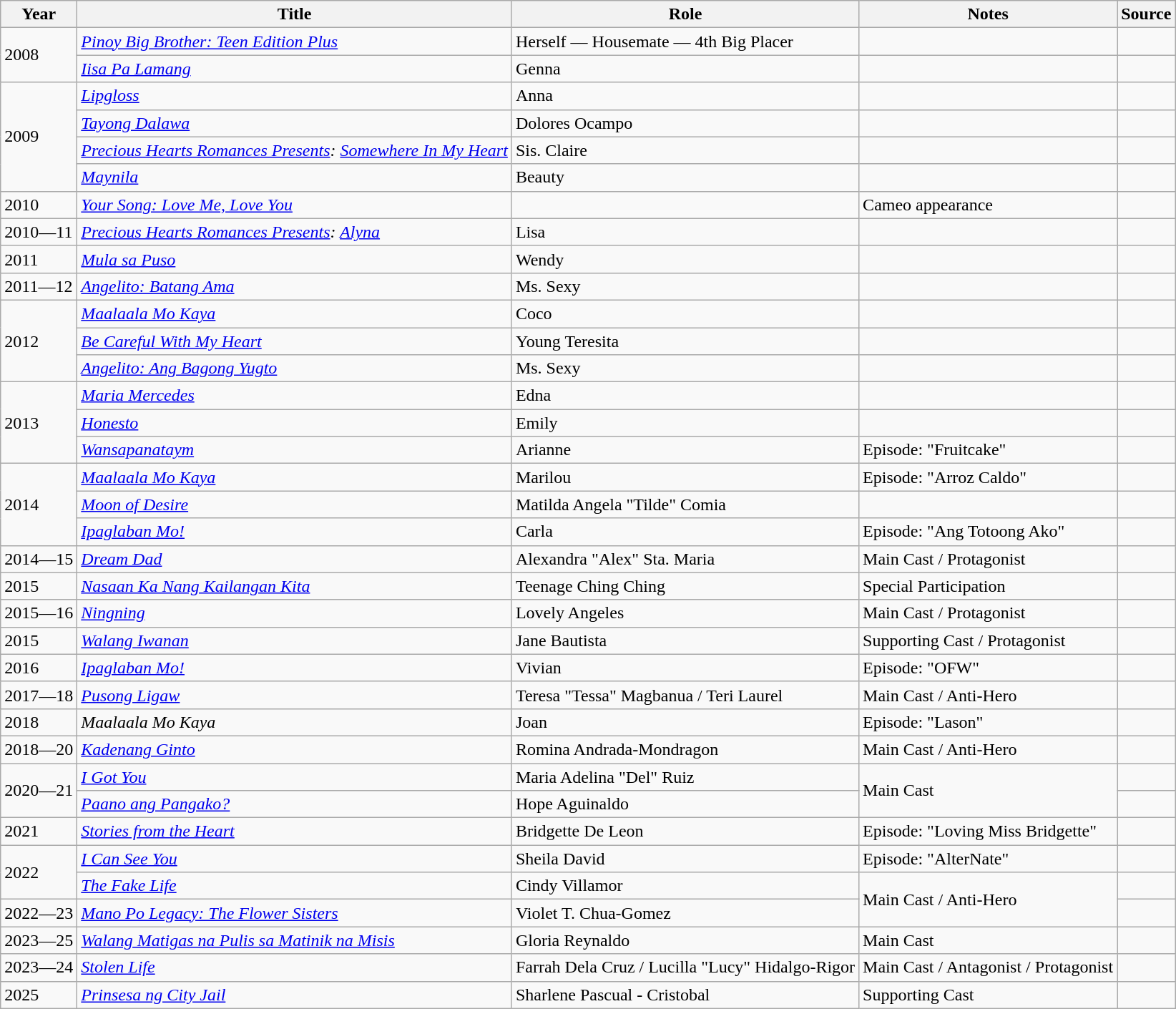<table class="wikitable sortable" >
<tr>
<th>Year</th>
<th>Title</th>
<th>Role</th>
<th class="unsortable">Notes </th>
<th class="unsortable">Source </th>
</tr>
<tr>
<td rowspan="2">2008</td>
<td><em><a href='#'>Pinoy Big Brother: Teen Edition Plus</a></em></td>
<td>Herself ― Housemate ― 4th Big Placer</td>
<td></td>
<td></td>
</tr>
<tr>
<td><em><a href='#'>Iisa Pa Lamang</a></em></td>
<td>Genna</td>
<td></td>
<td></td>
</tr>
<tr>
<td rowspan="4">2009</td>
<td><em><a href='#'>Lipgloss</a></em></td>
<td>Anna</td>
<td></td>
<td></td>
</tr>
<tr>
<td><em><a href='#'>Tayong Dalawa</a></em></td>
<td>Dolores Ocampo</td>
<td></td>
<td></td>
</tr>
<tr>
<td><em><a href='#'>Precious Hearts Romances Presents</a>: <a href='#'>Somewhere In My Heart</a></em></td>
<td>Sis. Claire</td>
<td></td>
<td></td>
</tr>
<tr>
<td><em><a href='#'>Maynila</a></em></td>
<td>Beauty</td>
<td></td>
<td></td>
</tr>
<tr>
<td>2010</td>
<td><em><a href='#'>Your Song: Love Me, Love You</a></em></td>
<td></td>
<td>Cameo appearance</td>
<td></td>
</tr>
<tr>
<td>2010—11</td>
<td><em><a href='#'>Precious Hearts Romances Presents</a>: <a href='#'>Alyna</a></em></td>
<td>Lisa</td>
<td></td>
<td></td>
</tr>
<tr>
<td>2011</td>
<td><em><a href='#'>Mula sa Puso</a></em></td>
<td>Wendy</td>
<td></td>
<td></td>
</tr>
<tr>
<td>2011—12</td>
<td><em><a href='#'>Angelito: Batang Ama</a></em></td>
<td>Ms. Sexy</td>
<td></td>
<td></td>
</tr>
<tr>
<td rowspan="3">2012</td>
<td><em><a href='#'>Maalaala Mo Kaya</a></em></td>
<td>Coco</td>
<td></td>
<td></td>
</tr>
<tr>
<td><em><a href='#'>Be Careful With My Heart</a></em></td>
<td>Young Teresita</td>
<td></td>
<td></td>
</tr>
<tr>
<td><em><a href='#'>Angelito: Ang Bagong Yugto</a></em></td>
<td>Ms. Sexy</td>
<td></td>
<td></td>
</tr>
<tr>
<td rowspan="3">2013</td>
<td><em><a href='#'>Maria Mercedes</a></em></td>
<td>Edna</td>
<td></td>
<td></td>
</tr>
<tr>
<td><em><a href='#'>Honesto</a></em></td>
<td>Emily</td>
<td></td>
<td></td>
</tr>
<tr>
<td><em><a href='#'>Wansapanataym</a></em></td>
<td>Arianne</td>
<td>Episode: "Fruitcake"</td>
<td></td>
</tr>
<tr>
<td rowspan="3">2014</td>
<td><em><a href='#'>Maalaala Mo Kaya</a></em></td>
<td>Marilou</td>
<td>Episode: "Arroz Caldo"</td>
<td></td>
</tr>
<tr>
<td><em><a href='#'>Moon of Desire</a></em></td>
<td>Matilda Angela "Tilde" Comia</td>
<td></td>
<td></td>
</tr>
<tr>
<td><em><a href='#'>Ipaglaban Mo!</a></em></td>
<td>Carla</td>
<td>Episode: "Ang Totoong Ako"</td>
<td></td>
</tr>
<tr>
<td>2014—15</td>
<td><em><a href='#'>Dream Dad</a></em></td>
<td>Alexandra "Alex" Sta. Maria</td>
<td>Main Cast / Protagonist</td>
<td></td>
</tr>
<tr>
<td>2015</td>
<td><em><a href='#'>Nasaan Ka Nang Kailangan Kita</a></em></td>
<td>Teenage Ching Ching</td>
<td>Special Participation</td>
<td></td>
</tr>
<tr>
<td>2015—16</td>
<td><em><a href='#'>Ningning</a></em></td>
<td>Lovely Angeles</td>
<td>Main Cast / Protagonist</td>
<td></td>
</tr>
<tr>
<td>2015</td>
<td><em><a href='#'>Walang Iwanan</a></em></td>
<td>Jane Bautista</td>
<td>Supporting Cast / Protagonist</td>
<td></td>
</tr>
<tr>
<td>2016</td>
<td><em><a href='#'>Ipaglaban Mo!</a></em></td>
<td>Vivian</td>
<td>Episode: "OFW"</td>
<td></td>
</tr>
<tr>
<td>2017—18</td>
<td><em><a href='#'>Pusong Ligaw</a></em></td>
<td>Teresa "Tessa" Magbanua / Teri Laurel</td>
<td>Main Cast / Anti-Hero</td>
<td></td>
</tr>
<tr>
<td>2018</td>
<td><em>Maalaala Mo Kaya</em></td>
<td>Joan</td>
<td>Episode: "Lason"</td>
<td></td>
</tr>
<tr>
<td>2018—20</td>
<td><em><a href='#'>Kadenang Ginto</a></em></td>
<td>Romina Andrada-Mondragon</td>
<td>Main Cast / Anti-Hero</td>
<td></td>
</tr>
<tr>
<td rowspan="2">2020—21</td>
<td><em><a href='#'>I Got You</a></em></td>
<td>Maria Adelina "Del" Ruiz</td>
<td rowspan="2">Main Cast</td>
<td></td>
</tr>
<tr>
<td><em><a href='#'>Paano ang Pangako?</a></em></td>
<td>Hope Aguinaldo</td>
<td></td>
</tr>
<tr>
<td>2021</td>
<td><em><a href='#'>Stories from the Heart</a></em></td>
<td>Bridgette De Leon</td>
<td>Episode: "Loving Miss Bridgette"</td>
<td></td>
</tr>
<tr>
<td rowspan="2">2022</td>
<td><em><a href='#'>I Can See You</a></em></td>
<td>Sheila David</td>
<td>Episode: "AlterNate"</td>
<td></td>
</tr>
<tr>
<td><em><a href='#'>The Fake Life</a></em></td>
<td>Cindy Villamor</td>
<td rowspan="2">Main Cast / Anti-Hero</td>
<td></td>
</tr>
<tr>
<td>2022—23</td>
<td><em><a href='#'>Mano Po Legacy: The Flower Sisters</a></em></td>
<td>Violet T. Chua-Gomez</td>
<td></td>
</tr>
<tr>
<td>2023—25</td>
<td><em><a href='#'>Walang Matigas na Pulis sa Matinik na Misis</a></em></td>
<td>Gloria Reynaldo</td>
<td>Main Cast</td>
<td></td>
</tr>
<tr>
<td>2023—24</td>
<td><em><a href='#'>Stolen Life</a></em></td>
<td>Farrah Dela Cruz / Lucilla "Lucy" Hidalgo-Rigor</td>
<td>Main Cast / Antagonist / Protagonist</td>
<td></td>
</tr>
<tr>
<td>2025</td>
<td><em><a href='#'>Prinsesa ng City Jail</a></em></td>
<td>Sharlene Pascual - Cristobal</td>
<td>Supporting Cast</td>
<td></td>
</tr>
</table>
